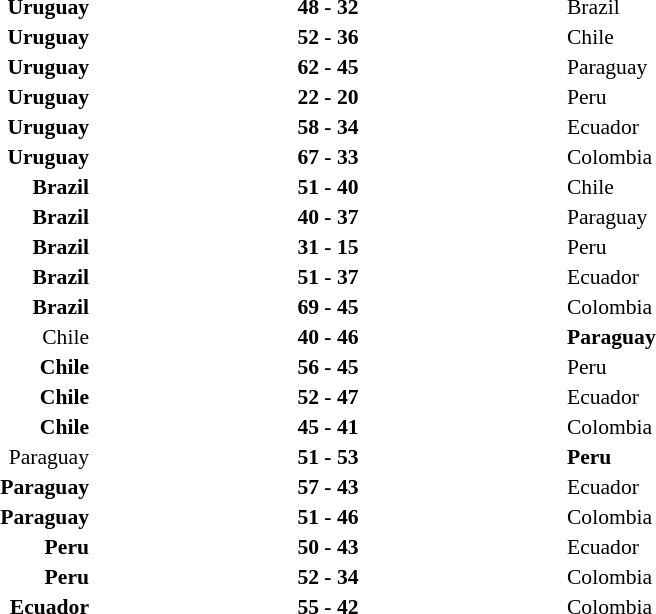<table width=75% cellspacing=1>
<tr>
<th width=25%></th>
<th width=25%></th>
<th width=25%></th>
</tr>
<tr style=font-size:90%>
<td align=right><strong>Uruguay</strong></td>
<td align=center><strong>48 - 32</strong></td>
<td>Brazil</td>
</tr>
<tr style=font-size:90%>
<td align=right><strong>Uruguay</strong></td>
<td align=center><strong>52 - 36</strong></td>
<td>Chile</td>
</tr>
<tr style=font-size:90%>
<td align=right><strong>Uruguay</strong></td>
<td align=center><strong>62 - 45</strong></td>
<td>Paraguay</td>
</tr>
<tr style=font-size:90%>
<td align=right><strong>Uruguay</strong></td>
<td align=center><strong>22 - 20</strong></td>
<td>Peru</td>
</tr>
<tr style=font-size:90%>
<td align=right><strong>Uruguay</strong></td>
<td align=center><strong>58 - 34</strong></td>
<td>Ecuador</td>
</tr>
<tr style=font-size:90%>
<td align=right><strong>Uruguay</strong></td>
<td align=center><strong>67 - 33</strong></td>
<td>Colombia</td>
</tr>
<tr style=font-size:90%>
<td align=right><strong>Brazil</strong></td>
<td align=center><strong>51 - 40</strong></td>
<td>Chile</td>
</tr>
<tr style=font-size:90%>
<td align=right><strong>Brazil</strong></td>
<td align=center><strong>40 - 37</strong></td>
<td>Paraguay</td>
</tr>
<tr style=font-size:90%>
<td align=right><strong>Brazil</strong></td>
<td align=center><strong>31 - 15</strong></td>
<td>Peru</td>
</tr>
<tr style=font-size:90%>
<td align=right><strong>Brazil</strong></td>
<td align=center><strong>51 - 37</strong></td>
<td>Ecuador</td>
</tr>
<tr style=font-size:90%>
<td align=right><strong>Brazil</strong></td>
<td align=center><strong>69 - 45</strong></td>
<td>Colombia</td>
</tr>
<tr style=font-size:90%>
<td align=right>Chile</td>
<td align=center><strong>40 - 46</strong></td>
<td><strong>Paraguay</strong></td>
</tr>
<tr style=font-size:90%>
<td align=right><strong>Chile</strong></td>
<td align=center><strong>56 - 45</strong></td>
<td>Peru</td>
</tr>
<tr style=font-size:90%>
<td align=right><strong>Chile</strong></td>
<td align=center><strong>52 - 47</strong></td>
<td>Ecuador</td>
</tr>
<tr style=font-size:90%>
<td align=right><strong>Chile</strong></td>
<td align=center><strong>45 - 41</strong></td>
<td>Colombia</td>
</tr>
<tr style=font-size:90%>
<td align=right>Paraguay</td>
<td align=center><strong>51 - 53</strong></td>
<td><strong>Peru</strong></td>
</tr>
<tr style=font-size:90%>
<td align=right><strong>Paraguay</strong></td>
<td align=center><strong>57 - 43</strong></td>
<td>Ecuador</td>
</tr>
<tr style=font-size:90%>
<td align=right><strong>Paraguay</strong></td>
<td align=center><strong>51 - 46</strong></td>
<td>Colombia</td>
</tr>
<tr style=font-size:90%>
<td align=right><strong>Peru</strong></td>
<td align=center><strong>50 - 43</strong></td>
<td>Ecuador</td>
</tr>
<tr style=font-size:90%>
<td align=right><strong>Peru</strong></td>
<td align=center><strong>52 - 34</strong></td>
<td>Colombia</td>
</tr>
<tr style=font-size:90%>
<td align=right><strong>Ecuador</strong></td>
<td align=center><strong>55 - 42</strong></td>
<td>Colombia</td>
</tr>
</table>
